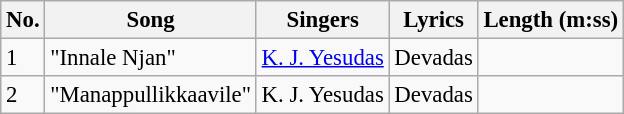<table class="wikitable" style="font-size:95%;">
<tr>
<th>No.</th>
<th>Song</th>
<th>Singers</th>
<th>Lyrics</th>
<th>Length (m:ss)</th>
</tr>
<tr>
<td>1</td>
<td>"Innale Njan"</td>
<td><a href='#'>K. J. Yesudas</a></td>
<td>Devadas</td>
<td></td>
</tr>
<tr>
<td>2</td>
<td>"Manappullikkaavile"</td>
<td>K. J. Yesudas</td>
<td>Devadas</td>
<td></td>
</tr>
</table>
